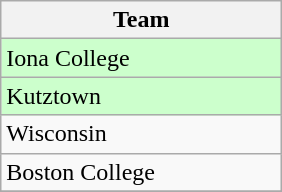<table class="wikitable" style="text-align: center;">
<tr>
<th width="180">Team</th>
</tr>
<tr bgcolor=#ccffcc>
<td align="left">Iona College</td>
</tr>
<tr bgcolor=#ccffcc>
<td align="left">Kutztown</td>
</tr>
<tr>
<td align="left">Wisconsin</td>
</tr>
<tr>
<td align="left">Boston College</td>
</tr>
<tr>
</tr>
</table>
